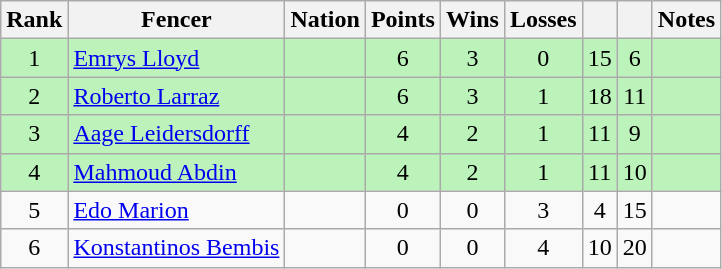<table class="wikitable sortable" style="text-align: center;">
<tr>
<th>Rank</th>
<th>Fencer</th>
<th>Nation</th>
<th>Points</th>
<th>Wins</th>
<th>Losses</th>
<th></th>
<th></th>
<th>Notes</th>
</tr>
<tr style="background:#bbf3bb;">
<td>1</td>
<td align=left><a href='#'>Emrys Lloyd</a></td>
<td align=left></td>
<td>6</td>
<td>3</td>
<td>0</td>
<td>15</td>
<td>6</td>
<td></td>
</tr>
<tr style="background:#bbf3bb;">
<td>2</td>
<td align=left><a href='#'>Roberto Larraz</a></td>
<td align=left></td>
<td>6</td>
<td>3</td>
<td>1</td>
<td>18</td>
<td>11</td>
<td></td>
</tr>
<tr style="background:#bbf3bb;">
<td>3</td>
<td align=left><a href='#'>Aage Leidersdorff</a></td>
<td align=left></td>
<td>4</td>
<td>2</td>
<td>1</td>
<td>11</td>
<td>9</td>
<td></td>
</tr>
<tr style="background:#bbf3bb;">
<td>4</td>
<td align=left><a href='#'>Mahmoud Abdin</a></td>
<td align=left></td>
<td>4</td>
<td>2</td>
<td>1</td>
<td>11</td>
<td>10</td>
<td></td>
</tr>
<tr>
<td>5</td>
<td align=left><a href='#'>Edo Marion</a></td>
<td align=left></td>
<td>0</td>
<td>0</td>
<td>3</td>
<td>4</td>
<td>15</td>
<td></td>
</tr>
<tr>
<td>6</td>
<td align=left><a href='#'>Konstantinos Bembis</a></td>
<td align=left></td>
<td>0</td>
<td>0</td>
<td>4</td>
<td>10</td>
<td>20</td>
<td></td>
</tr>
</table>
